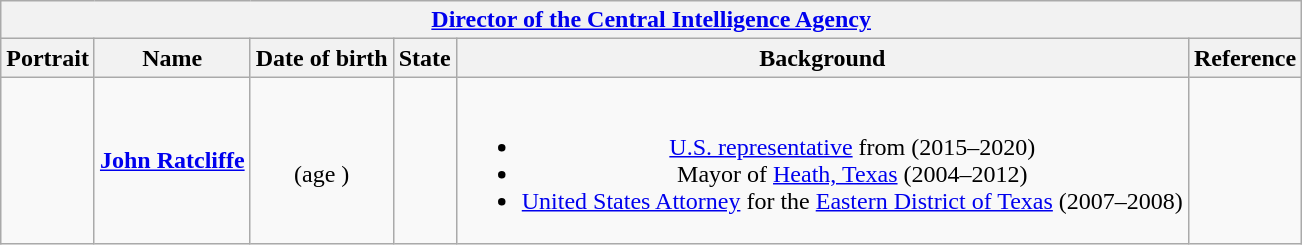<table class="wikitable collapsible" style="text-align:center;">
<tr>
<th colspan="6"><a href='#'>Director of the Central Intelligence Agency</a></th>
</tr>
<tr>
<th>Portrait</th>
<th>Name</th>
<th>Date of birth</th>
<th>State</th>
<th>Background</th>
<th>Reference</th>
</tr>
<tr>
<td></td>
<td><strong><a href='#'>John Ratcliffe</a></strong></td>
<td><br>(age )</td>
<td></td>
<td><br><ul><li><a href='#'>U.S. representative</a> from  (2015–2020)</li><li>Mayor of <a href='#'>Heath, Texas</a> (2004–2012)</li><li><a href='#'>United States Attorney</a> for the <a href='#'>Eastern District of Texas</a> (2007–2008)</li></ul></td>
<td></td>
</tr>
</table>
